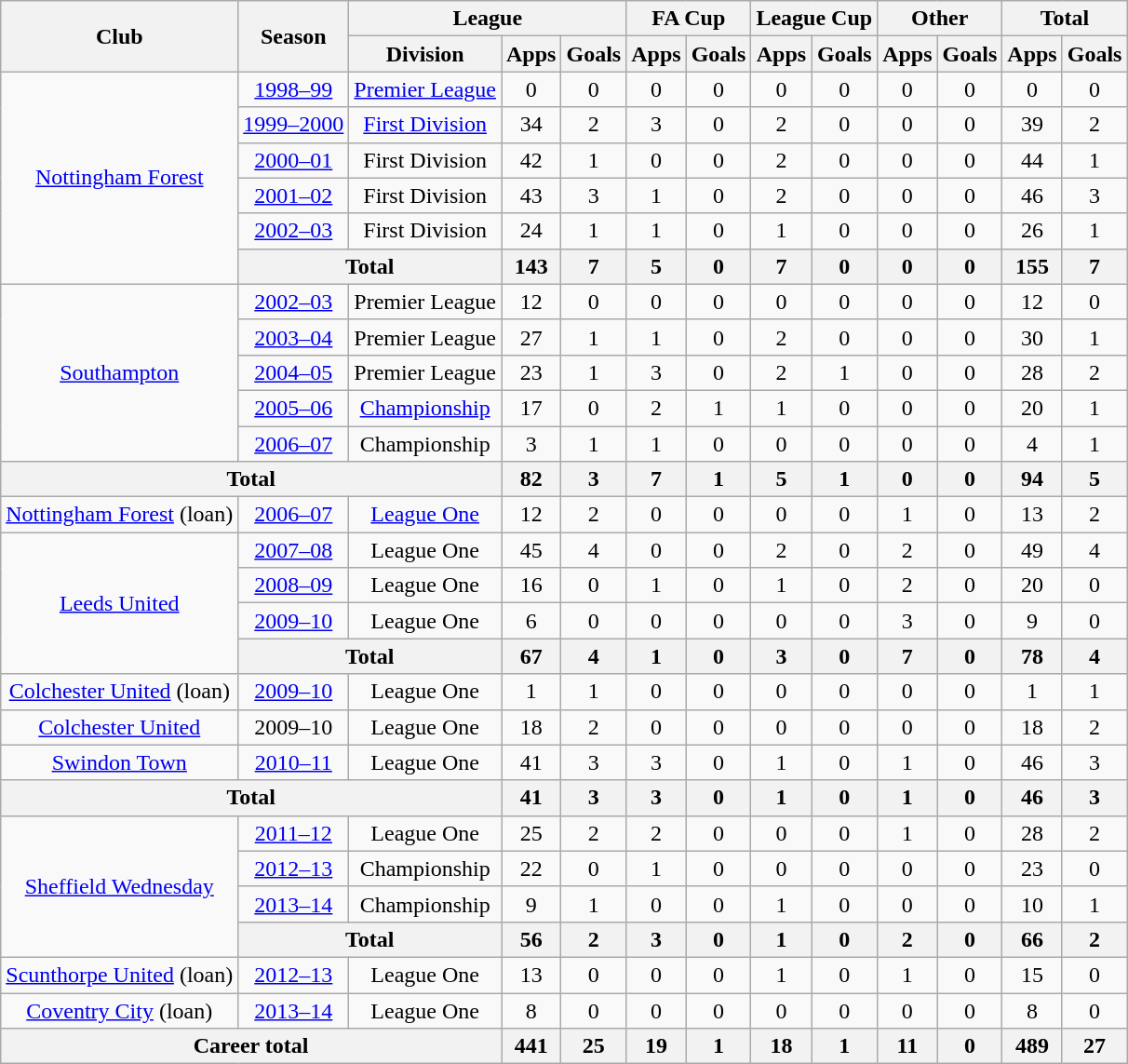<table class="wikitable" style="text-align: center;">
<tr>
<th rowspan="2">Club</th>
<th rowspan="2">Season</th>
<th colspan="3">League</th>
<th colspan="2">FA Cup</th>
<th colspan="2">League Cup</th>
<th colspan="2">Other</th>
<th colspan="2">Total</th>
</tr>
<tr>
<th>Division</th>
<th>Apps</th>
<th>Goals</th>
<th>Apps</th>
<th>Goals</th>
<th>Apps</th>
<th>Goals</th>
<th>Apps</th>
<th>Goals</th>
<th>Apps</th>
<th>Goals</th>
</tr>
<tr>
<td rowspan="6"><a href='#'>Nottingham Forest</a></td>
<td><a href='#'>1998–99</a></td>
<td><a href='#'>Premier League</a></td>
<td>0</td>
<td>0</td>
<td>0</td>
<td>0</td>
<td>0</td>
<td>0</td>
<td>0</td>
<td>0</td>
<td>0</td>
<td>0</td>
</tr>
<tr>
<td><a href='#'>1999–2000</a></td>
<td><a href='#'>First Division</a></td>
<td>34</td>
<td>2</td>
<td>3</td>
<td>0</td>
<td>2</td>
<td>0</td>
<td>0</td>
<td>0</td>
<td>39</td>
<td>2</td>
</tr>
<tr>
<td><a href='#'>2000–01</a></td>
<td>First Division</td>
<td>42</td>
<td>1</td>
<td>0</td>
<td>0</td>
<td>2</td>
<td>0</td>
<td>0</td>
<td>0</td>
<td>44</td>
<td>1</td>
</tr>
<tr>
<td><a href='#'>2001–02</a></td>
<td>First Division</td>
<td>43</td>
<td>3</td>
<td>1</td>
<td>0</td>
<td>2</td>
<td>0</td>
<td>0</td>
<td>0</td>
<td>46</td>
<td>3</td>
</tr>
<tr>
<td><a href='#'>2002–03</a></td>
<td>First Division</td>
<td>24</td>
<td>1</td>
<td>1</td>
<td>0</td>
<td>1</td>
<td>0</td>
<td>0</td>
<td>0</td>
<td>26</td>
<td>1</td>
</tr>
<tr>
<th colspan="2">Total</th>
<th>143</th>
<th>7</th>
<th>5</th>
<th>0</th>
<th>7</th>
<th>0</th>
<th>0</th>
<th>0</th>
<th>155</th>
<th>7</th>
</tr>
<tr>
<td rowspan="5"><a href='#'>Southampton</a></td>
<td><a href='#'>2002–03</a></td>
<td>Premier League</td>
<td>12</td>
<td>0</td>
<td>0</td>
<td>0</td>
<td>0</td>
<td>0</td>
<td>0</td>
<td>0</td>
<td>12</td>
<td>0</td>
</tr>
<tr>
<td><a href='#'>2003–04</a></td>
<td>Premier League</td>
<td>27</td>
<td>1</td>
<td>1</td>
<td>0</td>
<td>2</td>
<td>0</td>
<td>0</td>
<td>0</td>
<td>30</td>
<td>1</td>
</tr>
<tr>
<td><a href='#'>2004–05</a></td>
<td>Premier League</td>
<td>23</td>
<td>1</td>
<td>3</td>
<td>0</td>
<td>2</td>
<td>1</td>
<td>0</td>
<td>0</td>
<td>28</td>
<td>2</td>
</tr>
<tr>
<td><a href='#'>2005–06</a></td>
<td><a href='#'>Championship</a></td>
<td>17</td>
<td>0</td>
<td>2</td>
<td>1</td>
<td>1</td>
<td>0</td>
<td>0</td>
<td>0</td>
<td>20</td>
<td>1</td>
</tr>
<tr>
<td><a href='#'>2006–07</a></td>
<td>Championship</td>
<td>3</td>
<td>1</td>
<td>1</td>
<td>0</td>
<td>0</td>
<td>0</td>
<td>0</td>
<td>0</td>
<td>4</td>
<td>1</td>
</tr>
<tr>
<th colspan="3">Total</th>
<th>82</th>
<th>3</th>
<th>7</th>
<th>1</th>
<th>5</th>
<th>1</th>
<th>0</th>
<th>0</th>
<th>94</th>
<th>5</th>
</tr>
<tr>
<td><a href='#'>Nottingham Forest</a> (loan)</td>
<td><a href='#'>2006–07</a></td>
<td><a href='#'>League One</a></td>
<td>12</td>
<td>2</td>
<td>0</td>
<td>0</td>
<td>0</td>
<td>0</td>
<td>1</td>
<td>0</td>
<td>13</td>
<td>2</td>
</tr>
<tr>
<td rowspan="4"><a href='#'>Leeds United</a></td>
<td><a href='#'>2007–08</a></td>
<td>League One</td>
<td>45</td>
<td>4</td>
<td>0</td>
<td>0</td>
<td>2</td>
<td>0</td>
<td>2</td>
<td>0</td>
<td>49</td>
<td>4</td>
</tr>
<tr>
<td><a href='#'>2008–09</a></td>
<td>League One</td>
<td>16</td>
<td>0</td>
<td>1</td>
<td>0</td>
<td>1</td>
<td>0</td>
<td>2</td>
<td>0</td>
<td>20</td>
<td>0</td>
</tr>
<tr>
<td><a href='#'>2009–10</a></td>
<td>League One</td>
<td>6</td>
<td>0</td>
<td>0</td>
<td>0</td>
<td>0</td>
<td>0</td>
<td>3</td>
<td>0</td>
<td>9</td>
<td>0</td>
</tr>
<tr>
<th colspan="2">Total</th>
<th>67</th>
<th>4</th>
<th>1</th>
<th>0</th>
<th>3</th>
<th>0</th>
<th>7</th>
<th>0</th>
<th>78</th>
<th>4</th>
</tr>
<tr>
<td><a href='#'>Colchester United</a> (loan)</td>
<td><a href='#'>2009–10</a></td>
<td>League One</td>
<td>1</td>
<td>1</td>
<td>0</td>
<td>0</td>
<td>0</td>
<td>0</td>
<td>0</td>
<td>0</td>
<td>1</td>
<td>1</td>
</tr>
<tr>
<td><a href='#'>Colchester United</a></td>
<td>2009–10</td>
<td>League One</td>
<td>18</td>
<td>2</td>
<td>0</td>
<td>0</td>
<td>0</td>
<td>0</td>
<td>0</td>
<td>0</td>
<td>18</td>
<td>2</td>
</tr>
<tr>
<td><a href='#'>Swindon Town</a></td>
<td><a href='#'>2010–11</a></td>
<td>League One</td>
<td>41</td>
<td>3</td>
<td>3</td>
<td>0</td>
<td>1</td>
<td>0</td>
<td>1</td>
<td>0</td>
<td>46</td>
<td>3</td>
</tr>
<tr>
<th colspan="3">Total</th>
<th>41</th>
<th>3</th>
<th>3</th>
<th>0</th>
<th>1</th>
<th>0</th>
<th>1</th>
<th>0</th>
<th>46</th>
<th>3</th>
</tr>
<tr>
<td rowspan="4"><a href='#'>Sheffield Wednesday</a></td>
<td><a href='#'>2011–12</a></td>
<td>League One</td>
<td>25</td>
<td>2</td>
<td>2</td>
<td>0</td>
<td>0</td>
<td>0</td>
<td>1</td>
<td>0</td>
<td>28</td>
<td>2</td>
</tr>
<tr>
<td><a href='#'>2012–13</a></td>
<td>Championship</td>
<td>22</td>
<td>0</td>
<td>1</td>
<td>0</td>
<td>0</td>
<td>0</td>
<td>0</td>
<td>0</td>
<td>23</td>
<td>0</td>
</tr>
<tr>
<td><a href='#'>2013–14</a></td>
<td>Championship</td>
<td>9</td>
<td>1</td>
<td>0</td>
<td>0</td>
<td>1</td>
<td>0</td>
<td>0</td>
<td>0</td>
<td>10</td>
<td>1</td>
</tr>
<tr>
<th colspan="2">Total</th>
<th>56</th>
<th>2</th>
<th>3</th>
<th>0</th>
<th>1</th>
<th>0</th>
<th>2</th>
<th>0</th>
<th>66</th>
<th>2</th>
</tr>
<tr>
<td><a href='#'>Scunthorpe United</a> (loan)</td>
<td><a href='#'>2012–13</a></td>
<td>League One</td>
<td>13</td>
<td>0</td>
<td>0</td>
<td>0</td>
<td>1</td>
<td>0</td>
<td>1</td>
<td>0</td>
<td>15</td>
<td>0</td>
</tr>
<tr>
<td><a href='#'>Coventry City</a> (loan)</td>
<td><a href='#'>2013–14</a></td>
<td>League One</td>
<td>8</td>
<td>0</td>
<td>0</td>
<td>0</td>
<td>0</td>
<td>0</td>
<td>0</td>
<td>0</td>
<td>8</td>
<td>0</td>
</tr>
<tr>
<th colspan="3">Career total</th>
<th>441</th>
<th>25</th>
<th>19</th>
<th>1</th>
<th>18</th>
<th>1</th>
<th>11</th>
<th>0</th>
<th>489</th>
<th>27</th>
</tr>
</table>
